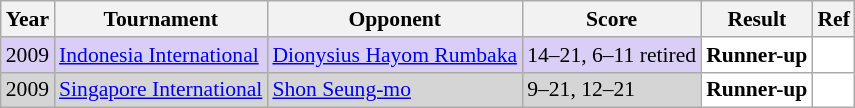<table class="sortable wikitable" style="font-size: 90%;">
<tr>
<th>Year</th>
<th>Tournament</th>
<th>Opponent</th>
<th>Score</th>
<th>Result</th>
<th>Ref</th>
</tr>
<tr style="background:#D8CEF6">
<td align="center">2009</td>
<td align="left"><a href='#'>Indonesia International</a></td>
<td align="left"> <a href='#'>Dionysius Hayom Rumbaka</a></td>
<td align="left">14–21, 6–11 retired</td>
<td style="text-align:left; background:white"> <strong>Runner-up</strong></td>
<td style="text-align:center; background:white"></td>
</tr>
<tr style="background:#D5D5D5">
<td align="center">2009</td>
<td align="left"><a href='#'>Singapore International</a></td>
<td align="left"> <a href='#'>Shon Seung-mo</a></td>
<td align="left">9–21, 12–21</td>
<td style="text-align:left; background:white"> <strong>Runner-up</strong></td>
<td style="text-align:center; background:white"></td>
</tr>
</table>
